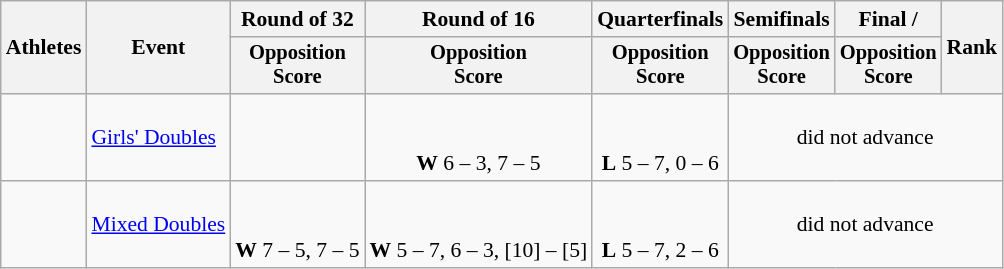<table class=wikitable style="font-size:90%">
<tr>
<th rowspan="2">Athletes</th>
<th rowspan="2">Event</th>
<th>Round of 32</th>
<th>Round of 16</th>
<th>Quarterfinals</th>
<th>Semifinals</th>
<th>Final / </th>
<th rowspan=2>Rank</th>
</tr>
<tr style="font-size:95%">
<th>Opposition<br>Score</th>
<th>Opposition<br>Score</th>
<th>Opposition<br>Score</th>
<th>Opposition<br>Score</th>
<th>Opposition<br>Score</th>
</tr>
<tr align=center>
<td align=left><br></td>
<td align=left><a href='#'>Girls' Doubles</a></td>
<td></td>
<td><br> <br><strong>W</strong> 6 – 3, 7 – 5</td>
<td><br> <br><strong>L</strong> 5 – 7, 0 – 6</td>
<td colspan=3>did not advance</td>
</tr>
<tr align=center>
<td align=left><br></td>
<td align=left><a href='#'>Mixed Doubles</a></td>
<td><br> <br><strong>W</strong> 7 – 5, 7 – 5</td>
<td><br> <br><strong>W</strong> 5 – 7, 6 – 3, [10] – [5]</td>
<td><br> <br><strong>L</strong> 5 – 7, 2 – 6</td>
<td colspan=3>did not advance</td>
</tr>
</table>
